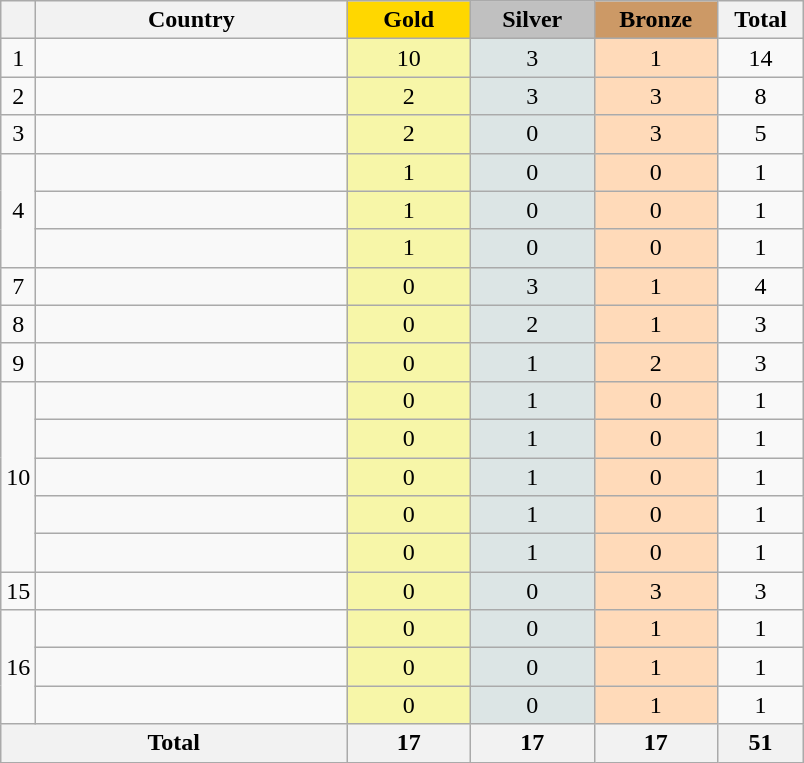<table class="wikitable" style="text-align:center;">
<tr>
<th></th>
<th width="200">Country</th>
<th width="75" style="background-color:gold"> Gold</th>
<th width="75" style="background-color:silver"> Silver</th>
<th width="75" style="background-color:#CC9966"> Bronze</th>
<th width="50">Total</th>
</tr>
<tr>
<td>1</td>
<td style="text-align:left;"></td>
<td style="background-color:#F7F6A8;">10</td>
<td style="background-color:#DCE5E5;">3</td>
<td style="background-color:#FFDAB9;">1</td>
<td>14</td>
</tr>
<tr>
<td>2</td>
<td style="text-align:left;"></td>
<td style="background-color:#F7F6A8;">2</td>
<td style="background-color:#DCE5E5;">3</td>
<td style="background-color:#FFDAB9;">3</td>
<td>8</td>
</tr>
<tr>
<td>3</td>
<td style="text-align:left;"></td>
<td style="background-color:#F7F6A8;">2</td>
<td style="background-color:#DCE5E5;">0</td>
<td style="background-color:#FFDAB9;">3</td>
<td>5</td>
</tr>
<tr>
<td rowspan="3">4</td>
<td style="text-align:left;"></td>
<td style="background-color:#F7F6A8;">1</td>
<td style="background-color:#DCE5E5;">0</td>
<td style="background-color:#FFDAB9;">0</td>
<td>1</td>
</tr>
<tr>
<td style="text-align:left;"></td>
<td style="background-color:#F7F6A8;">1</td>
<td style="background-color:#DCE5E5;">0</td>
<td style="background-color:#FFDAB9;">0</td>
<td>1</td>
</tr>
<tr>
<td style="text-align:left;"></td>
<td style="background-color:#F7F6A8;">1</td>
<td style="background-color:#DCE5E5;">0</td>
<td style="background-color:#FFDAB9;">0</td>
<td>1</td>
</tr>
<tr>
<td>7</td>
<td style="text-align:left;"></td>
<td style="background-color:#F7F6A8;">0</td>
<td style="background-color:#DCE5E5;">3</td>
<td style="background-color:#FFDAB9;">1</td>
<td>4</td>
</tr>
<tr>
<td>8</td>
<td style="text-align:left;"></td>
<td style="background-color:#F7F6A8;">0</td>
<td style="background-color:#DCE5E5;">2</td>
<td style="background-color:#FFDAB9;">1</td>
<td>3</td>
</tr>
<tr>
<td>9</td>
<td style="text-align:left;"></td>
<td style="background-color:#F7F6A8;">0</td>
<td style="background-color:#DCE5E5;">1</td>
<td style="background-color:#FFDAB9;">2</td>
<td>3</td>
</tr>
<tr>
<td rowspan="5">10</td>
<td style="text-align:left;"></td>
<td style="background-color:#F7F6A8;">0</td>
<td style="background-color:#DCE5E5;">1</td>
<td style="background-color:#FFDAB9;">0</td>
<td>1</td>
</tr>
<tr>
<td style="text-align:left;"></td>
<td style="background-color:#F7F6A8;">0</td>
<td style="background-color:#DCE5E5;">1</td>
<td style="background-color:#FFDAB9;">0</td>
<td>1</td>
</tr>
<tr>
<td style="text-align:left;"></td>
<td style="background-color:#F7F6A8;">0</td>
<td style="background-color:#DCE5E5;">1</td>
<td style="background-color:#FFDAB9;">0</td>
<td>1</td>
</tr>
<tr>
<td style="text-align:left;"></td>
<td style="background-color:#F7F6A8;">0</td>
<td style="background-color:#DCE5E5;">1</td>
<td style="background-color:#FFDAB9;">0</td>
<td>1</td>
</tr>
<tr>
<td style="text-align:left;"></td>
<td style="background-color:#F7F6A8;">0</td>
<td style="background-color:#DCE5E5;">1</td>
<td style="background-color:#FFDAB9;">0</td>
<td>1</td>
</tr>
<tr>
<td>15</td>
<td style="text-align:left;"></td>
<td style="background-color:#F7F6A8;">0</td>
<td style="background-color:#DCE5E5;">0</td>
<td style="background-color:#FFDAB9;">3</td>
<td>3</td>
</tr>
<tr>
<td rowspan="3">16</td>
<td style="text-align:left;"></td>
<td style="background-color:#F7F6A8;">0</td>
<td style="background-color:#DCE5E5;">0</td>
<td style="background-color:#FFDAB9;">1</td>
<td>1</td>
</tr>
<tr>
<td style="text-align:left;"></td>
<td style="background-color:#F7F6A8;">0</td>
<td style="background-color:#DCE5E5;">0</td>
<td style="background-color:#FFDAB9;">1</td>
<td>1</td>
</tr>
<tr>
<td style="text-align:left;"></td>
<td style="background-color:#F7F6A8;">0</td>
<td style="background-color:#DCE5E5;">0</td>
<td style="background-color:#FFDAB9;">1</td>
<td>1</td>
</tr>
<tr>
<th colspan="2">Total</th>
<th>17</th>
<th>17</th>
<th>17</th>
<th>51</th>
</tr>
</table>
